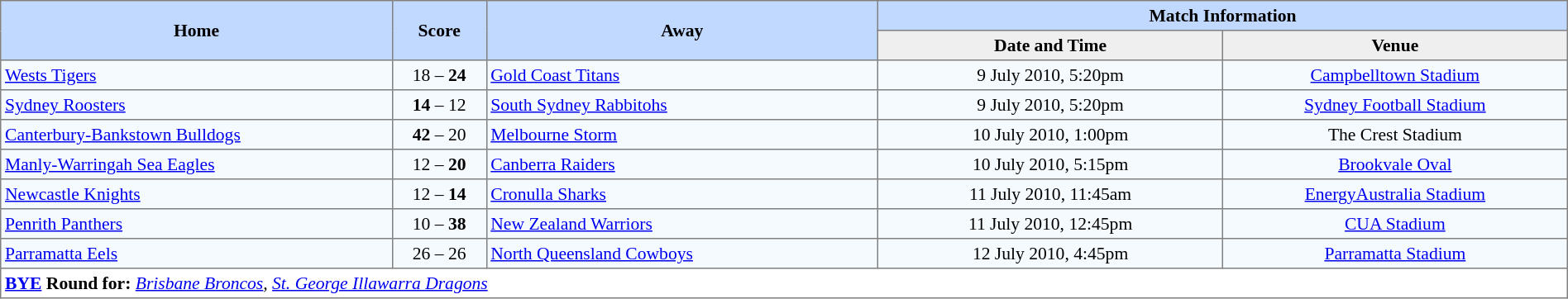<table border="1" cellpadding="3" cellspacing="0" style="border-collapse:collapse; font-size:90%; text-align:center; width:100%;">
<tr style="background:#c1d8ff;">
<th rowspan="2" style="width:25%;">Home</th>
<th rowspan="2" style="width:6%;">Score</th>
<th rowspan="2" style="width:25%;">Away</th>
<th colspan=6>Match Information</th>
</tr>
<tr style="background:#efefef;">
<th width=22%>Date and Time</th>
<th width=22%>Venue</th>
</tr>
<tr style="text-align:center; background:#f5faff;">
<td align=left> <a href='#'>Wests Tigers</a></td>
<td>18 – <strong>24</strong></td>
<td align=left> <a href='#'>Gold Coast Titans</a></td>
<td>9 July 2010, 5:20pm</td>
<td><a href='#'>Campbelltown Stadium</a></td>
</tr>
<tr style="text-align:center; background:#f5faff;">
<td align=left> <a href='#'>Sydney Roosters</a></td>
<td><strong>14</strong> – 12</td>
<td align=left> <a href='#'>South Sydney Rabbitohs</a></td>
<td>9 July 2010, 5:20pm</td>
<td><a href='#'>Sydney Football Stadium</a></td>
</tr>
<tr style="text-align:center; background:#f5faff;">
<td align=left> <a href='#'>Canterbury-Bankstown Bulldogs</a></td>
<td><strong>42</strong> – 20</td>
<td align=left> <a href='#'>Melbourne Storm</a></td>
<td>10 July 2010, 1:00pm</td>
<td>The Crest Stadium</td>
</tr>
<tr style="text-align:center; background:#f5faff;">
<td align=left> <a href='#'>Manly-Warringah Sea Eagles</a></td>
<td>12 – <strong>20</strong></td>
<td align=left> <a href='#'>Canberra Raiders</a></td>
<td>10 July 2010, 5:15pm</td>
<td><a href='#'>Brookvale Oval</a></td>
</tr>
<tr style="text-align:center; background:#f5faff;">
<td align=left> <a href='#'>Newcastle Knights</a></td>
<td>12 – <strong>14</strong></td>
<td align=left> <a href='#'>Cronulla Sharks</a></td>
<td>11 July 2010, 11:45am</td>
<td><a href='#'>EnergyAustralia Stadium</a></td>
</tr>
<tr style="text-align:center; background:#f5faff;">
<td align=left> <a href='#'>Penrith Panthers</a></td>
<td>10 – <strong>38</strong></td>
<td align=left> <a href='#'>New Zealand Warriors</a></td>
<td>11 July 2010, 12:45pm</td>
<td><a href='#'>CUA Stadium</a></td>
</tr>
<tr style="text-align:center; background:#f5faff;">
<td align=left> <a href='#'>Parramatta Eels</a></td>
<td>26 – 26</td>
<td align=left> <a href='#'>North Queensland Cowboys</a></td>
<td>12 July 2010, 4:45pm</td>
<td><a href='#'>Parramatta Stadium</a></td>
</tr>
<tr>
<td colspan="5" style="text-align:left;"><strong><a href='#'>BYE</a> Round for:</strong> <em> <a href='#'>Brisbane Broncos</a>,  <a href='#'>St. George Illawarra Dragons</a></em></td>
</tr>
</table>
